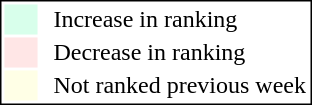<table style="border:1px solid black; float:right;">
<tr>
<td style="background:#D8FFEB; width:20px;"></td>
<td> </td>
<td>Increase in ranking</td>
</tr>
<tr>
<td style="background:#FFE6E6; width:20px;"></td>
<td> </td>
<td>Decrease in ranking</td>
</tr>
<tr>
<td style="background:#FFFFE6; width:20px;"></td>
<td> </td>
<td>Not ranked previous week</td>
</tr>
</table>
